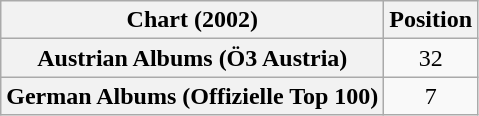<table class="wikitable sortable plainrowheaders" style="text-align:center">
<tr>
<th scope="col">Chart (2002)</th>
<th scope="col">Position</th>
</tr>
<tr>
<th scope="row">Austrian Albums (Ö3 Austria)</th>
<td>32</td>
</tr>
<tr>
<th scope="row">German Albums (Offizielle Top 100)</th>
<td>7</td>
</tr>
</table>
